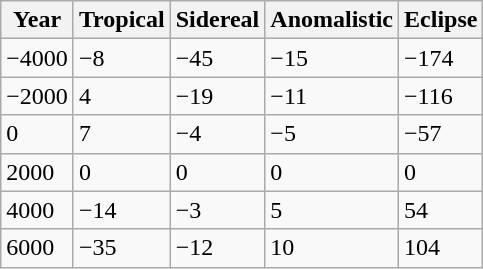<table border = "1" class="wikitable">
<tr>
<th>Year</th>
<th>Tropical</th>
<th>Sidereal</th>
<th>Anomalistic</th>
<th>Eclipse</th>
</tr>
<tr>
<td>−4000</td>
<td>−8</td>
<td>−45</td>
<td>−15</td>
<td>−174</td>
</tr>
<tr>
<td>−2000</td>
<td>4</td>
<td>−19</td>
<td>−11</td>
<td>−116</td>
</tr>
<tr>
<td>0</td>
<td>7</td>
<td>−4</td>
<td>−5</td>
<td>−57</td>
</tr>
<tr>
<td>2000</td>
<td>0</td>
<td>0</td>
<td>0</td>
<td>0</td>
</tr>
<tr>
<td>4000</td>
<td>−14</td>
<td>−3</td>
<td>5</td>
<td>54</td>
</tr>
<tr>
<td>6000</td>
<td>−35</td>
<td>−12</td>
<td>10</td>
<td>104</td>
</tr>
</table>
